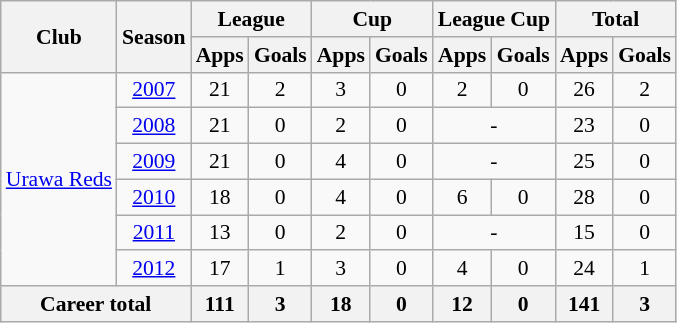<table class="wikitable" style="font-size:90%; text-align:center;">
<tr>
<th rowspan="2">Club</th>
<th rowspan="2">Season</th>
<th colspan="2">League</th>
<th colspan="2">Cup</th>
<th colspan="2">League Cup</th>
<th colspan="2">Total</th>
</tr>
<tr>
<th>Apps</th>
<th>Goals</th>
<th>Apps</th>
<th>Goals</th>
<th>Apps</th>
<th>Goals</th>
<th>Apps</th>
<th>Goals</th>
</tr>
<tr>
<td rowspan="6"><a href='#'>Urawa Reds</a></td>
<td><a href='#'>2007</a></td>
<td>21</td>
<td>2</td>
<td>3</td>
<td>0</td>
<td>2</td>
<td>0</td>
<td>26</td>
<td>2</td>
</tr>
<tr>
<td><a href='#'>2008</a></td>
<td>21</td>
<td>0</td>
<td>2</td>
<td>0</td>
<td colspan="2">-</td>
<td>23</td>
<td>0</td>
</tr>
<tr>
<td><a href='#'>2009</a></td>
<td>21</td>
<td>0</td>
<td>4</td>
<td>0</td>
<td colspan="2">-</td>
<td>25</td>
<td>0</td>
</tr>
<tr>
<td><a href='#'>2010</a></td>
<td>18</td>
<td>0</td>
<td>4</td>
<td>0</td>
<td>6</td>
<td>0</td>
<td>28</td>
<td>0</td>
</tr>
<tr>
<td><a href='#'>2011</a></td>
<td>13</td>
<td>0</td>
<td>2</td>
<td>0</td>
<td colspan="2">-</td>
<td>15</td>
<td>0</td>
</tr>
<tr>
<td><a href='#'>2012</a></td>
<td>17</td>
<td>1</td>
<td>3</td>
<td>0</td>
<td>4</td>
<td>0</td>
<td>24</td>
<td>1</td>
</tr>
<tr>
<th colspan="2">Career total</th>
<th>111</th>
<th>3</th>
<th>18</th>
<th>0</th>
<th>12</th>
<th>0</th>
<th>141</th>
<th>3</th>
</tr>
</table>
